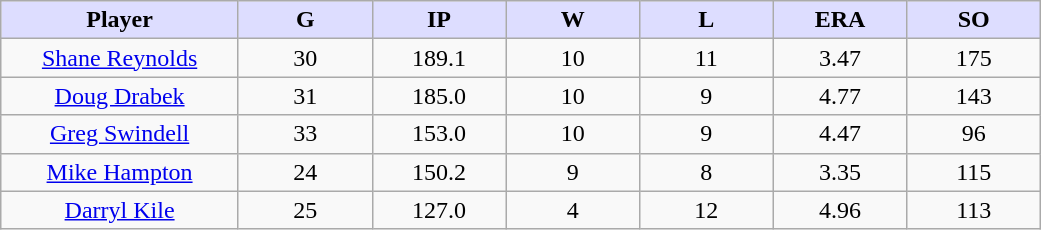<table class="wikitable sortable">
<tr>
<th style="background:#ddf; width:16%;">Player</th>
<th style="background:#ddf; width:9%;">G</th>
<th style="background:#ddf; width:9%;">IP</th>
<th style="background:#ddf; width:9%;">W</th>
<th style="background:#ddf; width:9%;">L</th>
<th style="background:#ddf; width:9%;">ERA</th>
<th style="background:#ddf; width:9%;">SO</th>
</tr>
<tr align=center>
<td><a href='#'>Shane Reynolds</a></td>
<td>30</td>
<td>189.1</td>
<td>10</td>
<td>11</td>
<td>3.47</td>
<td>175</td>
</tr>
<tr align=center>
<td><a href='#'>Doug Drabek</a></td>
<td>31</td>
<td>185.0</td>
<td>10</td>
<td>9</td>
<td>4.77</td>
<td>143</td>
</tr>
<tr align=center>
<td><a href='#'>Greg Swindell</a></td>
<td>33</td>
<td>153.0</td>
<td>10</td>
<td>9</td>
<td>4.47</td>
<td>96</td>
</tr>
<tr align=center>
<td><a href='#'>Mike Hampton</a></td>
<td>24</td>
<td>150.2</td>
<td>9</td>
<td>8</td>
<td>3.35</td>
<td>115</td>
</tr>
<tr align=center>
<td><a href='#'>Darryl Kile</a></td>
<td>25</td>
<td>127.0</td>
<td>4</td>
<td>12</td>
<td>4.96</td>
<td>113</td>
</tr>
</table>
